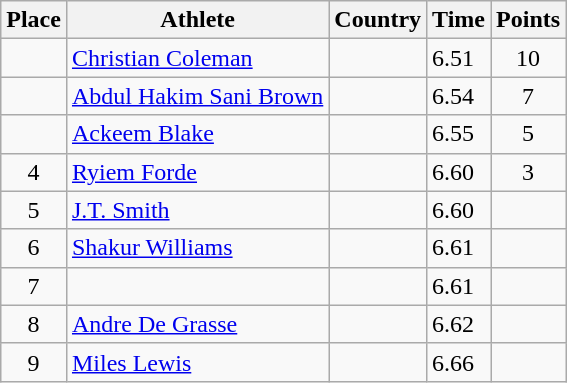<table class="wikitable">
<tr>
<th>Place</th>
<th>Athlete</th>
<th>Country</th>
<th>Time</th>
<th>Points</th>
</tr>
<tr>
<td align=center></td>
<td><a href='#'>Christian Coleman</a></td>
<td></td>
<td>6.51</td>
<td align=center>10</td>
</tr>
<tr>
<td align=center></td>
<td><a href='#'>Abdul Hakim Sani Brown</a></td>
<td></td>
<td>6.54</td>
<td align=center>7</td>
</tr>
<tr>
<td align=center></td>
<td><a href='#'>Ackeem Blake</a></td>
<td></td>
<td>6.55</td>
<td align=center>5</td>
</tr>
<tr>
<td align=center>4</td>
<td><a href='#'>Ryiem Forde</a></td>
<td></td>
<td>6.60</td>
<td align=center>3</td>
</tr>
<tr>
<td align=center>5</td>
<td><a href='#'>J.T. Smith</a></td>
<td></td>
<td>6.60</td>
<td align=center></td>
</tr>
<tr>
<td align=center>6</td>
<td><a href='#'>Shakur Williams</a></td>
<td></td>
<td>6.61</td>
<td align=center></td>
</tr>
<tr>
<td align=center>7</td>
<td></td>
<td></td>
<td>6.61</td>
<td align=center></td>
</tr>
<tr>
<td align=center>8</td>
<td><a href='#'>Andre De Grasse</a></td>
<td></td>
<td>6.62</td>
<td align=center></td>
</tr>
<tr>
<td align=center>9</td>
<td><a href='#'>Miles Lewis</a></td>
<td></td>
<td>6.66</td>
<td align=center></td>
</tr>
</table>
